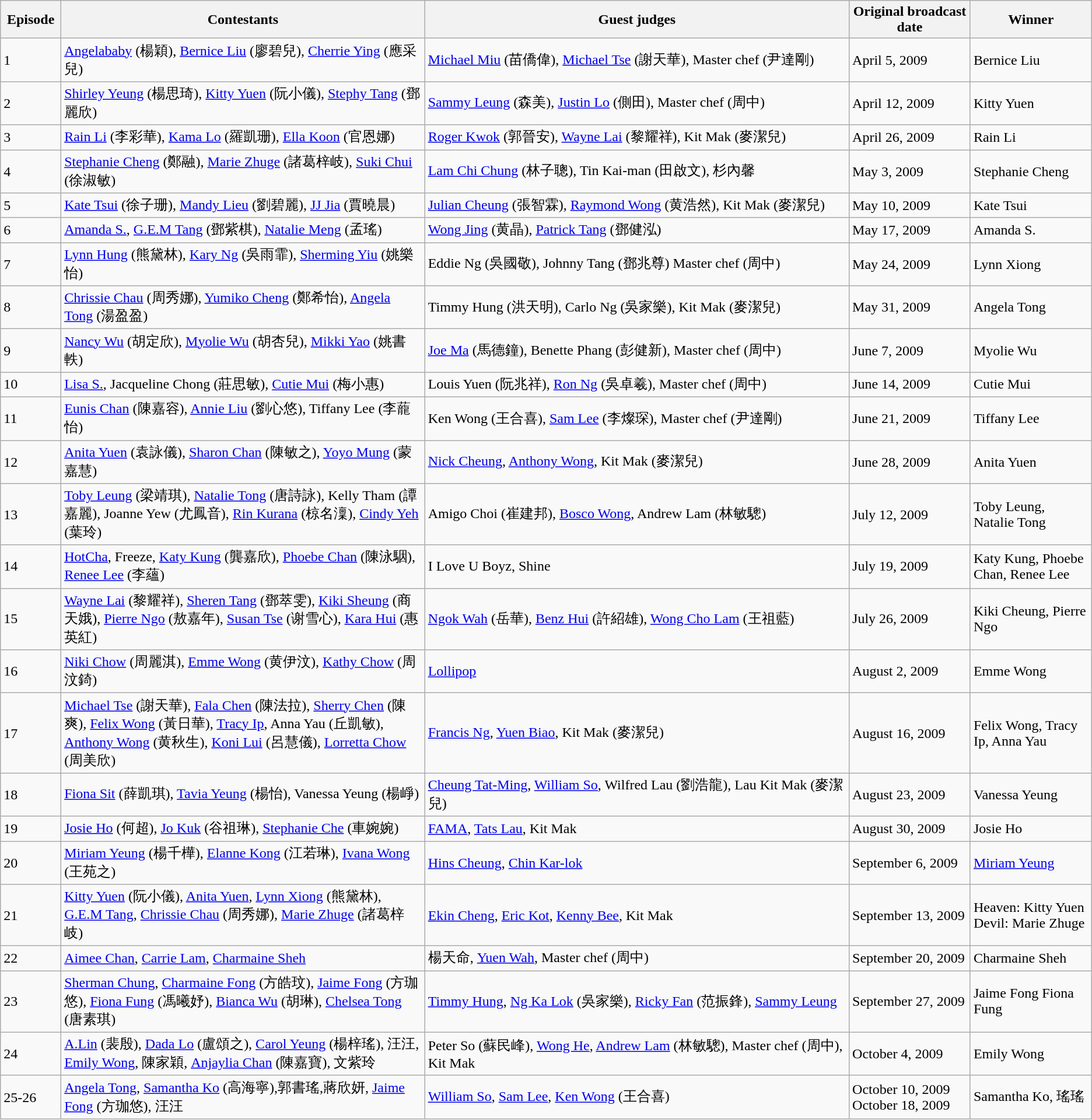<table class="wikitable">
<tr>
<th width=5%>Episode</th>
<th width=30%>Contestants</th>
<th width=35%>Guest judges</th>
<th width=10%>Original broadcast date</th>
<th width=10%>Winner</th>
</tr>
<tr>
<td>1</td>
<td><a href='#'>Angelababy</a> (楊穎), <a href='#'>Bernice Liu</a> (廖碧兒), <a href='#'>Cherrie Ying</a> (應采兒)</td>
<td><a href='#'>Michael Miu</a> (苗僑偉), <a href='#'>Michael Tse</a> (謝天華), Master chef (尹達剛)</td>
<td>April 5, 2009</td>
<td>Bernice Liu</td>
</tr>
<tr>
<td>2</td>
<td><a href='#'>Shirley Yeung</a> (楊思琦), <a href='#'>Kitty Yuen</a> (阮小儀), <a href='#'>Stephy Tang</a> (鄧麗欣)</td>
<td><a href='#'>Sammy Leung</a> (森美), <a href='#'>Justin Lo</a> (側田), Master chef (周中)</td>
<td>April 12, 2009</td>
<td>Kitty Yuen</td>
</tr>
<tr>
<td>3</td>
<td><a href='#'>Rain Li</a> (李彩華), <a href='#'>Kama Lo</a> (羅凱珊), <a href='#'>Ella Koon</a> (官恩娜)</td>
<td><a href='#'>Roger Kwok</a> (郭晉安), <a href='#'>Wayne Lai</a> (黎耀祥), Kit Mak (麥潔兒)</td>
<td>April 26, 2009</td>
<td>Rain Li</td>
</tr>
<tr>
<td>4</td>
<td><a href='#'>Stephanie Cheng</a> (鄭融), <a href='#'>Marie Zhuge</a> (諸葛梓岐), <a href='#'>Suki Chui</a> (徐淑敏)</td>
<td><a href='#'>Lam Chi Chung</a> (林子聰), Tin Kai-man (田啟文), 杉內馨</td>
<td>May 3, 2009</td>
<td>Stephanie Cheng</td>
</tr>
<tr>
<td>5</td>
<td><a href='#'>Kate Tsui</a> (徐子珊), <a href='#'>Mandy Lieu</a> (劉碧麗), <a href='#'>JJ Jia</a> (賈曉晨)</td>
<td><a href='#'>Julian Cheung</a> (張智霖), <a href='#'>Raymond Wong</a> (黄浩然), Kit Mak (麥潔兒)</td>
<td>May 10, 2009</td>
<td>Kate Tsui</td>
</tr>
<tr>
<td>6</td>
<td><a href='#'>Amanda S.</a>, <a href='#'>G.E.M Tang</a> (鄧紫棋), <a href='#'>Natalie Meng</a> (孟瑤)</td>
<td><a href='#'>Wong Jing</a> (黄晶), <a href='#'>Patrick Tang</a> (鄧健泓)</td>
<td>May 17, 2009</td>
<td>Amanda S.</td>
</tr>
<tr>
<td>7</td>
<td><a href='#'>Lynn Hung</a> (熊黛林), <a href='#'>Kary Ng</a> (吳雨霏), <a href='#'>Sherming Yiu</a> (姚樂怡)</td>
<td>Eddie Ng (吳國敬), Johnny Tang (鄧兆尊) Master chef (周中)</td>
<td>May 24, 2009</td>
<td>Lynn Xiong</td>
</tr>
<tr>
<td>8</td>
<td><a href='#'>Chrissie Chau</a> (周秀娜), <a href='#'>Yumiko Cheng</a> (鄭希怡), <a href='#'>Angela Tong</a> (湯盈盈)</td>
<td>Timmy Hung (洪天明), Carlo Ng (吳家樂), Kit Mak (麥潔兒)</td>
<td>May 31, 2009</td>
<td>Angela Tong</td>
</tr>
<tr>
<td>9</td>
<td><a href='#'>Nancy Wu</a> (胡定欣), <a href='#'>Myolie Wu</a> (胡杏兒), <a href='#'>Mikki Yao</a> (姚書軼)</td>
<td><a href='#'>Joe Ma</a> (馬德鐘), Benette Phang (彭健新), Master chef (周中)</td>
<td>June 7, 2009</td>
<td>Myolie Wu</td>
</tr>
<tr>
<td>10</td>
<td><a href='#'>Lisa S.</a>, Jacqueline Chong (莊思敏), <a href='#'>Cutie Mui</a> (梅小惠)</td>
<td>Louis Yuen (阮兆祥), <a href='#'>Ron Ng</a> (吳卓羲), Master chef (周中)</td>
<td>June 14, 2009</td>
<td>Cutie Mui</td>
</tr>
<tr>
<td>11</td>
<td><a href='#'>Eunis Chan</a> (陳嘉容), <a href='#'>Annie Liu</a> (劉心悠), Tiffany Lee (李蘢怡)</td>
<td>Ken Wong (王合喜), <a href='#'>Sam Lee</a> (李燦琛), Master chef (尹達剛)</td>
<td>June 21, 2009</td>
<td>Tiffany Lee</td>
</tr>
<tr>
<td>12</td>
<td><a href='#'>Anita Yuen</a> (袁詠儀), <a href='#'>Sharon Chan</a> (陳敏之), <a href='#'>Yoyo Mung</a> (蒙嘉慧)</td>
<td><a href='#'>Nick Cheung</a>, <a href='#'>Anthony Wong</a>, Kit Mak (麥潔兒)</td>
<td>June 28, 2009</td>
<td>Anita Yuen</td>
</tr>
<tr>
<td>13</td>
<td><a href='#'>Toby Leung</a> (梁靖琪), <a href='#'>Natalie Tong</a> (唐詩詠), Kelly Tham (譚嘉麗), Joanne Yew (尤鳳音), <a href='#'>Rin Kurana</a> (椋名澟), <a href='#'>Cindy Yeh</a> (葉玲)</td>
<td>Amigo Choi (崔建邦), <a href='#'>Bosco Wong</a>, Andrew Lam (林敏驄)</td>
<td>July 12, 2009</td>
<td>Toby Leung, Natalie Tong</td>
</tr>
<tr>
<td>14</td>
<td><a href='#'>HotCha</a>, Freeze, <a href='#'>Katy Kung</a> (龔嘉欣), <a href='#'>Phoebe Chan</a> (陳泳駰), <a href='#'>Renee Lee</a> (李蘊)</td>
<td>I Love U Boyz, Shine</td>
<td>July 19, 2009</td>
<td>Katy Kung, Phoebe Chan, Renee Lee</td>
</tr>
<tr>
<td>15</td>
<td><a href='#'>Wayne Lai</a> (黎耀祥), <a href='#'>Sheren Tang</a> (鄧萃雯), <a href='#'>Kiki Sheung</a> (商天娥), <a href='#'>Pierre Ngo</a> (敖嘉年), <a href='#'>Susan Tse</a> (谢雪心), <a href='#'>Kara Hui</a> (惠英紅)</td>
<td><a href='#'>Ngok Wah</a> (岳華), <a href='#'>Benz Hui</a> (許紹雄), <a href='#'>Wong Cho Lam</a> (王祖藍)</td>
<td>July 26, 2009</td>
<td>Kiki Cheung, Pierre Ngo</td>
</tr>
<tr>
<td>16</td>
<td><a href='#'>Niki Chow</a> (周麗淇), <a href='#'>Emme Wong</a> (黄伊汶), <a href='#'>Kathy Chow</a> (周汶錡)</td>
<td><a href='#'>Lollipop</a></td>
<td>August 2, 2009</td>
<td>Emme Wong</td>
</tr>
<tr>
<td>17</td>
<td><a href='#'>Michael Tse</a> (謝天華), <a href='#'>Fala Chen</a> (陳法拉), <a href='#'>Sherry Chen</a> (陳爽), <a href='#'>Felix Wong</a> (黃日華), <a href='#'>Tracy Ip</a>, Anna Yau (丘凱敏), <a href='#'>Anthony Wong</a> (黄秋生), <a href='#'>Koni Lui</a> (呂慧儀), <a href='#'>Lorretta Chow</a> (周美欣)</td>
<td><a href='#'>Francis Ng</a>, <a href='#'>Yuen Biao</a>, Kit Mak (麥潔兒)</td>
<td>August 16, 2009</td>
<td>Felix Wong, Tracy Ip, Anna Yau</td>
</tr>
<tr>
<td>18</td>
<td><a href='#'>Fiona Sit</a> (薛凱琪), <a href='#'>Tavia Yeung</a> (楊怡), Vanessa Yeung (楊崢)</td>
<td><a href='#'>Cheung Tat-Ming</a>, <a href='#'>William So</a>, Wilfred Lau (劉浩龍), Lau Kit Mak (麥潔兒)</td>
<td>August 23, 2009</td>
<td>Vanessa Yeung</td>
</tr>
<tr>
<td>19</td>
<td><a href='#'>Josie Ho</a> (何超), <a href='#'>Jo Kuk</a> (谷祖琳), <a href='#'>Stephanie Che</a> (車婉婉)</td>
<td><a href='#'>FAMA</a>, <a href='#'>Tats Lau</a>, Kit Mak</td>
<td>August 30, 2009</td>
<td>Josie Ho</td>
</tr>
<tr>
<td>20</td>
<td><a href='#'>Miriam Yeung</a> (楊千樺), <a href='#'>Elanne Kong</a> (江若琳), <a href='#'>Ivana Wong</a> (王苑之)</td>
<td><a href='#'>Hins Cheung</a>, <a href='#'>Chin Kar-lok</a></td>
<td>September 6, 2009</td>
<td><a href='#'>Miriam Yeung</a></td>
</tr>
<tr>
<td>21</td>
<td><a href='#'>Kitty Yuen</a> (阮小儀), <a href='#'>Anita Yuen</a>, <a href='#'>Lynn Xiong</a> (熊黛林), <a href='#'>G.E.M Tang</a>, <a href='#'>Chrissie Chau</a> (周秀娜), <a href='#'>Marie Zhuge</a> (諸葛梓岐)</td>
<td><a href='#'>Ekin Cheng</a>, <a href='#'>Eric Kot</a>, <a href='#'>Kenny Bee</a>, Kit Mak</td>
<td>September 13, 2009</td>
<td>Heaven: Kitty Yuen<br>Devil: Marie Zhuge</td>
</tr>
<tr>
<td>22</td>
<td><a href='#'>Aimee Chan</a>, <a href='#'>Carrie Lam</a>, <a href='#'>Charmaine Sheh</a></td>
<td>楊天命, <a href='#'>Yuen Wah</a>, Master chef (周中)</td>
<td>September 20, 2009</td>
<td>Charmaine Sheh</td>
</tr>
<tr>
<td>23</td>
<td><a href='#'>Sherman Chung</a>, <a href='#'>Charmaine Fong</a> (方皓玟), <a href='#'>Jaime Fong</a> (方珈悠), <a href='#'>Fiona Fung</a> (馮曦妤), <a href='#'>Bianca Wu</a> (胡琳), <a href='#'>Chelsea Tong</a> (唐素琪)</td>
<td><a href='#'>Timmy Hung</a>, <a href='#'>Ng Ka Lok</a> (吳家樂), <a href='#'>Ricky Fan</a> (范振鋒), <a href='#'>Sammy Leung</a></td>
<td>September 27, 2009</td>
<td>Jaime Fong Fiona Fung</td>
</tr>
<tr>
<td>24</td>
<td><a href='#'>A.Lin</a> (裴殷), <a href='#'>Dada Lo</a> (盧頌之), <a href='#'>Carol Yeung</a> (楊梓瑤), 汪汪, <a href='#'>Emily Wong</a>, 陳家穎, <a href='#'>Anjaylia Chan</a> (陳嘉寶), 文紫玲</td>
<td>Peter So (蘇民峰), <a href='#'>Wong He</a>, <a href='#'>Andrew Lam</a> (林敏驄), Master chef (周中), Kit Mak</td>
<td>October 4, 2009</td>
<td>Emily Wong</td>
</tr>
<tr>
<td>25-26</td>
<td><a href='#'>Angela Tong</a>, <a href='#'>Samantha Ko</a> (高海寧),郭書瑤,蔣欣妍, <a href='#'>Jaime Fong</a> (方珈悠), 汪汪</td>
<td><a href='#'>William So</a>, <a href='#'>Sam Lee</a>, <a href='#'>Ken Wong</a> (王合喜)</td>
<td>October 10, 2009 <br> October 18, 2009</td>
<td>Samantha Ko, 瑤瑤</td>
</tr>
</table>
